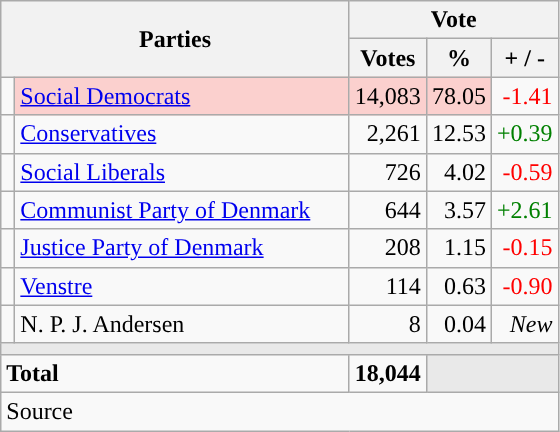<table class="wikitable" style="text-align:right;">
<tr>
<th style="text-align:centre;" rowspan="2" colspan="2" width="225">Parties</th>
<th colspan="3">Vote</th>
</tr>
<tr>
<th width="15">Votes</th>
<th width="15">%</th>
<th width="15">+ / -</th>
</tr>
<tr>
<td width="2" style="color:inherit;background:"></td>
<td bgcolor=#fbd0ce  align="left"><a href='#'>Social Democrats</a></td>
<td bgcolor=#fbd0ce>14,083</td>
<td bgcolor=#fbd0ce>78.05</td>
<td style=color:red;>-1.41</td>
</tr>
<tr>
<td width="2" style="color:inherit;background:"></td>
<td align="left"><a href='#'>Conservatives</a></td>
<td>2,261</td>
<td>12.53</td>
<td style=color:green;>+0.39</td>
</tr>
<tr>
<td width="2" style="color:inherit;background:"></td>
<td align="left"><a href='#'>Social Liberals</a></td>
<td>726</td>
<td>4.02</td>
<td style=color:red;>-0.59</td>
</tr>
<tr>
<td width="2" style="color:inherit;background:"></td>
<td align="left"><a href='#'>Communist Party of Denmark</a></td>
<td>644</td>
<td>3.57</td>
<td style=color:green;>+2.61</td>
</tr>
<tr>
<td width="2" style="color:inherit;background:"></td>
<td align="left"><a href='#'>Justice Party of Denmark</a></td>
<td>208</td>
<td>1.15</td>
<td style=color:red;>-0.15</td>
</tr>
<tr>
<td width="2" style="color:inherit;background:"></td>
<td align="left"><a href='#'>Venstre</a></td>
<td>114</td>
<td>0.63</td>
<td style=color:red;>-0.90</td>
</tr>
<tr>
<td width="2" style="color:inherit;background:"></td>
<td align="left">N. P. J. Andersen</td>
<td>8</td>
<td>0.04</td>
<td><em>New</em></td>
</tr>
<tr>
<td colspan="7" bgcolor="#E9E9E9"></td>
</tr>
<tr>
<td align="left" colspan="2"><strong>Total</strong></td>
<td><strong>18,044</strong></td>
<td bgcolor="#E9E9E9" colspan="2"></td>
</tr>
<tr>
<td align="left" colspan="6">Source</td>
</tr>
</table>
